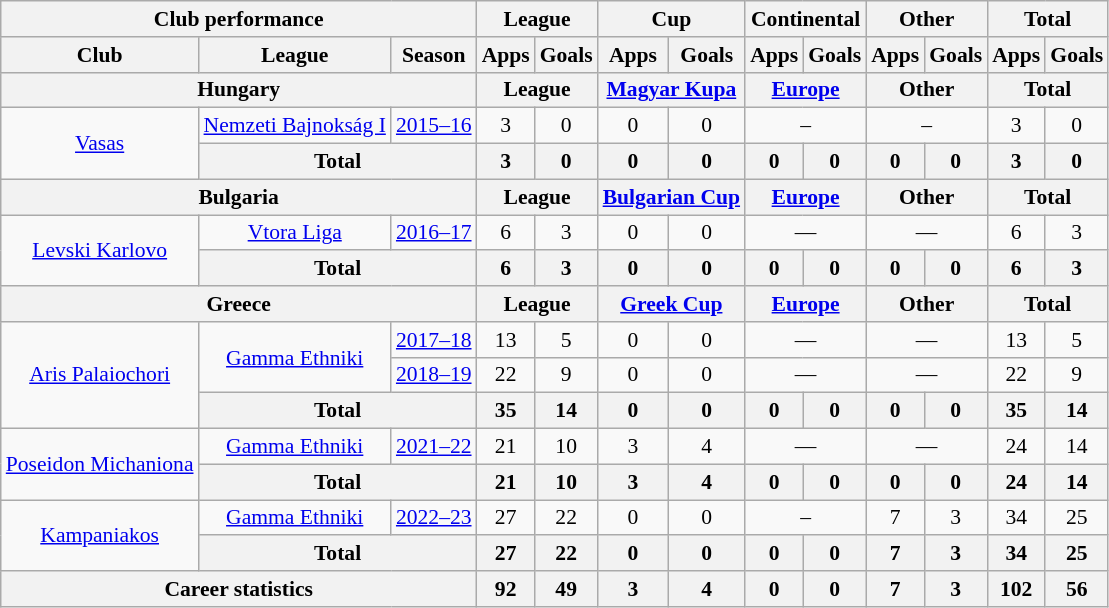<table class="wikitable" style="font-size:90%; text-align: center">
<tr>
<th colspan="3">Club performance</th>
<th colspan="2">League</th>
<th colspan="2">Cup</th>
<th colspan="2">Continental</th>
<th colspan="2">Other</th>
<th colspan="3">Total</th>
</tr>
<tr>
<th>Club</th>
<th>League</th>
<th>Season</th>
<th>Apps</th>
<th>Goals</th>
<th>Apps</th>
<th>Goals</th>
<th>Apps</th>
<th>Goals</th>
<th>Apps</th>
<th>Goals</th>
<th>Apps</th>
<th>Goals</th>
</tr>
<tr>
<th colspan="3">Hungary</th>
<th colspan="2">League</th>
<th colspan="2"><a href='#'>Magyar Kupa</a></th>
<th colspan="2"><a href='#'>Europe</a></th>
<th colspan="2">Other</th>
<th colspan="2">Total</th>
</tr>
<tr>
<td rowspan="2" valign="center"><a href='#'>Vasas</a></td>
<td rowspan="1"><a href='#'>Nemzeti Bajnokság I</a></td>
<td><a href='#'>2015–16</a></td>
<td>3</td>
<td>0</td>
<td>0</td>
<td>0</td>
<td colspan="2">–</td>
<td colspan="2">–</td>
<td>3</td>
<td>0</td>
</tr>
<tr>
<th colspan=2>Total</th>
<th>3</th>
<th>0</th>
<th>0</th>
<th>0</th>
<th>0</th>
<th>0</th>
<th>0</th>
<th>0</th>
<th>3</th>
<th>0</th>
</tr>
<tr>
<th colspan="3">Bulgaria</th>
<th colspan="2">League</th>
<th colspan="2"><a href='#'>Bulgarian Cup</a></th>
<th colspan="2"><a href='#'>Europe</a></th>
<th colspan="2">Other</th>
<th colspan="2">Total</th>
</tr>
<tr>
<td rowspan="2" valign="center"><a href='#'>Levski Karlovo</a></td>
<td rowspan="1"><a href='#'>Vtora Liga</a></td>
<td><a href='#'>2016–17</a></td>
<td>6</td>
<td>3</td>
<td>0</td>
<td>0</td>
<td colspan="2">—</td>
<td colspan="2">—</td>
<td>6</td>
<td>3</td>
</tr>
<tr>
<th colspan=2>Total</th>
<th>6</th>
<th>3</th>
<th>0</th>
<th>0</th>
<th>0</th>
<th>0</th>
<th>0</th>
<th>0</th>
<th>6</th>
<th>3</th>
</tr>
<tr>
<th colspan="3">Greece</th>
<th colspan="2">League</th>
<th colspan="2"><a href='#'>Greek Cup</a></th>
<th colspan="2"><a href='#'>Europe</a></th>
<th colspan="2">Other</th>
<th colspan="2">Total</th>
</tr>
<tr>
<td rowspan="3" valign="center"><a href='#'>Aris Palaiochori</a></td>
<td rowspan="2"><a href='#'>Gamma Ethniki</a></td>
<td><a href='#'>2017–18</a></td>
<td>13</td>
<td>5</td>
<td>0</td>
<td>0</td>
<td colspan="2">—</td>
<td colspan="2">—</td>
<td>13</td>
<td>5</td>
</tr>
<tr>
<td><a href='#'>2018–19</a></td>
<td>22</td>
<td>9</td>
<td>0</td>
<td>0</td>
<td colspan="2">—</td>
<td colspan="2">—</td>
<td>22</td>
<td>9</td>
</tr>
<tr>
<th colspan=2>Total</th>
<th>35</th>
<th>14</th>
<th>0</th>
<th>0</th>
<th>0</th>
<th>0</th>
<th>0</th>
<th>0</th>
<th>35</th>
<th>14</th>
</tr>
<tr>
<td rowspan="2" valign="center"><a href='#'>Poseidon Michaniona</a></td>
<td rowspan="1"><a href='#'>Gamma Ethniki</a></td>
<td><a href='#'>2021–22</a></td>
<td>21</td>
<td>10</td>
<td>3</td>
<td>4</td>
<td colspan="2">—</td>
<td colspan="2">—</td>
<td>24</td>
<td>14</td>
</tr>
<tr>
<th colspan=2>Total</th>
<th>21</th>
<th>10</th>
<th>3</th>
<th>4</th>
<th>0</th>
<th>0</th>
<th>0</th>
<th>0</th>
<th>24</th>
<th>14</th>
</tr>
<tr>
<td rowspan="2" valign="center"><a href='#'>Kampaniakos</a></td>
<td rowspan="1"><a href='#'>Gamma Ethniki</a></td>
<td><a href='#'>2022–23</a></td>
<td>27</td>
<td>22</td>
<td>0</td>
<td>0</td>
<td colspan="2">–</td>
<td>7</td>
<td>3</td>
<td>34</td>
<td>25</td>
</tr>
<tr>
<th colspan=2>Total</th>
<th>27</th>
<th>22</th>
<th>0</th>
<th>0</th>
<th>0</th>
<th>0</th>
<th>7</th>
<th>3</th>
<th>34</th>
<th>25</th>
</tr>
<tr>
<th colspan="3">Career statistics</th>
<th>92</th>
<th>49</th>
<th>3</th>
<th>4</th>
<th>0</th>
<th>0</th>
<th>7</th>
<th>3</th>
<th>102</th>
<th>56</th>
</tr>
</table>
